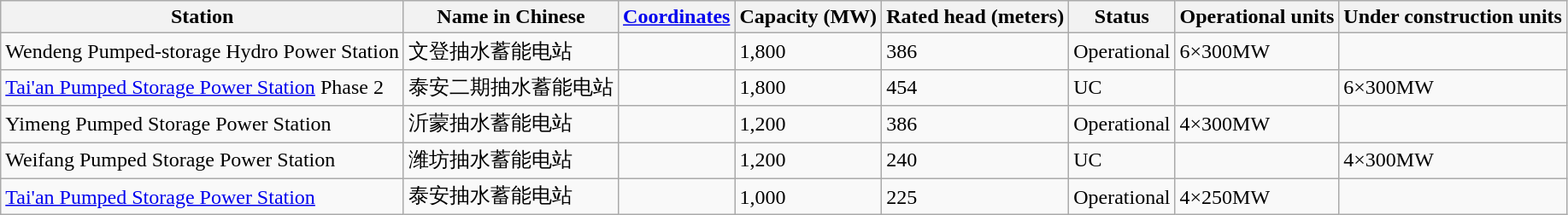<table class="wikitable sortable">
<tr>
<th>Station</th>
<th>Name in Chinese</th>
<th><a href='#'>Coordinates</a></th>
<th>Capacity (MW)</th>
<th>Rated head (meters)</th>
<th>Status</th>
<th>Operational units</th>
<th>Under construction units</th>
</tr>
<tr>
<td>Wendeng Pumped-storage Hydro Power Station</td>
<td>文登抽水蓄能电站</td>
<td></td>
<td>1,800</td>
<td>386</td>
<td>Operational</td>
<td>6×300MW</td>
<td></td>
</tr>
<tr>
<td><a href='#'>Tai'an Pumped Storage Power Station</a> Phase 2</td>
<td>泰安二期抽水蓄能电站</td>
<td></td>
<td>1,800</td>
<td>454</td>
<td>UC</td>
<td></td>
<td>6×300MW</td>
</tr>
<tr>
<td>Yimeng Pumped Storage Power Station</td>
<td>沂蒙抽水蓄能电站</td>
<td></td>
<td>1,200</td>
<td>386</td>
<td>Operational</td>
<td>4×300MW</td>
<td></td>
</tr>
<tr>
<td>Weifang Pumped Storage Power Station</td>
<td>潍坊抽水蓄能电站</td>
<td></td>
<td>1,200</td>
<td>240</td>
<td>UC</td>
<td></td>
<td>4×300MW</td>
</tr>
<tr>
<td><a href='#'>Tai'an Pumped Storage Power Station</a></td>
<td>泰安抽水蓄能电站</td>
<td></td>
<td>1,000</td>
<td>225</td>
<td>Operational</td>
<td>4×250MW</td>
<td></td>
</tr>
</table>
